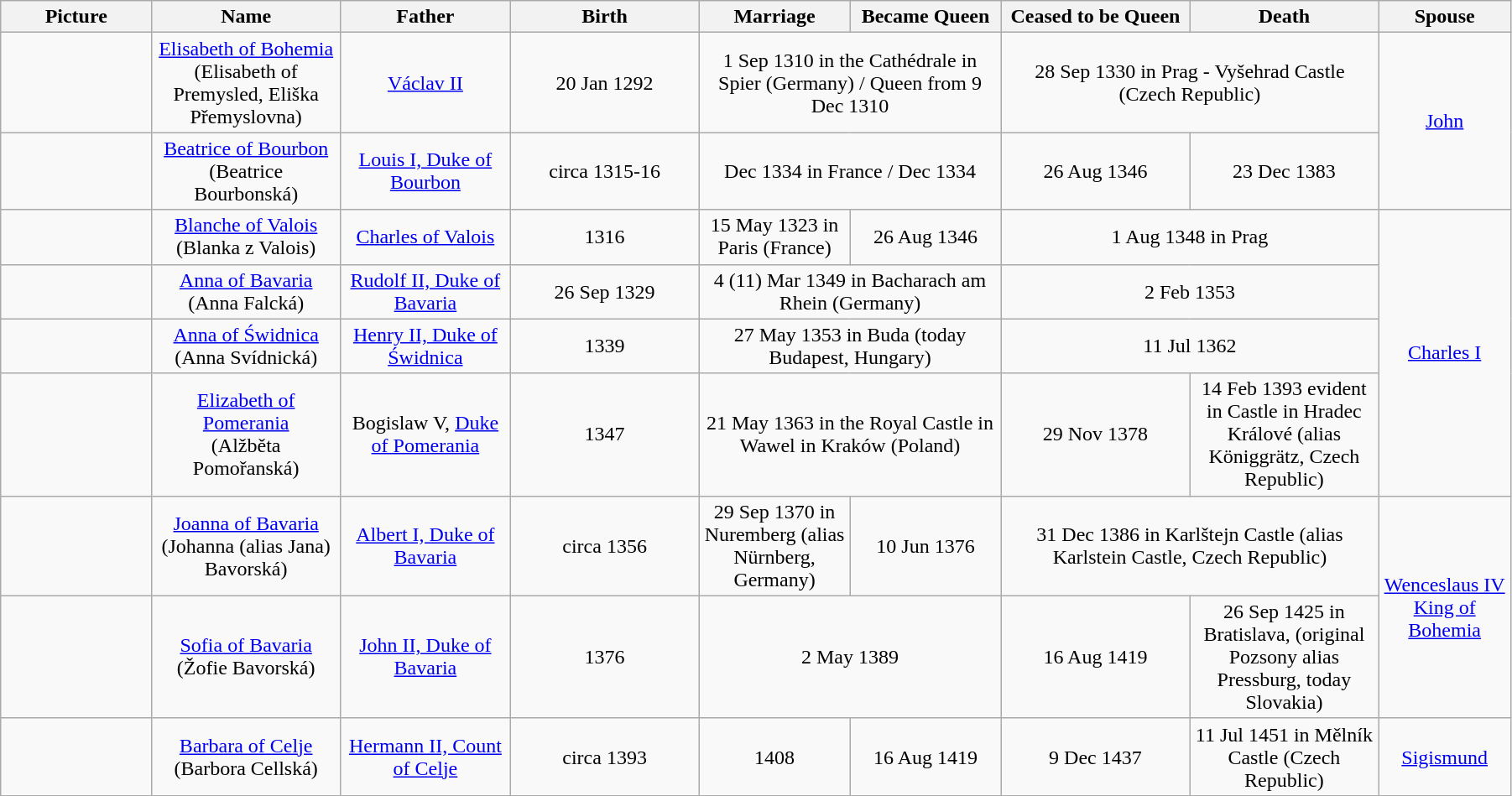<table width=95% class="wikitable">
<tr>
<th width = "8%">Picture</th>
<th width = "10%">Name</th>
<th width = "9%">Father</th>
<th width = "10%">Birth</th>
<th width = "8%">Marriage</th>
<th width = "8%">Became Queen</th>
<th width = "10%">Ceased to be Queen</th>
<th width = "10%">Death</th>
<th width = "7%">Spouse</th>
</tr>
<tr>
<td align=center></td>
<td align=center><a href='#'>Elisabeth of Bohemia</a><br>(Elisabeth of Premysled, Eliška Přemyslovna)</td>
<td align="center"><a href='#'>Václav II</a></td>
<td align="center">20 Jan 1292</td>
<td align="center" colspan="2">1 Sep 1310 in the Cathédrale in Spier (Germany) / Queen from 9 Dec 1310</td>
<td align="center" colspan="2">28 Sep 1330 in Prag -  Vyšehrad Castle (Czech Republic)</td>
<td align="center" rowspan="2"><a href='#'>John</a></td>
</tr>
<tr>
<td align=center></td>
<td align=center><a href='#'>Beatrice of Bourbon</a><br>(Beatrice Bourbonská)</td>
<td align="center"><a href='#'>Louis I, Duke of Bourbon</a></td>
<td align="center">circa 1315-16</td>
<td align="center" colspan="2">Dec 1334 in France / Dec 1334</td>
<td align="center">26 Aug 1346</td>
<td align="center">23 Dec 1383</td>
</tr>
<tr>
<td align=center></td>
<td align=center><a href='#'>Blanche of Valois</a><br>(Blanka z Valois)</td>
<td align="center"><a href='#'>Charles of Valois</a></td>
<td align="center">1316</td>
<td align="center">15 May 1323 in Paris (France)</td>
<td align="center">26 Aug 1346</td>
<td align="center" colspan="2">1 Aug 1348 in Prag</td>
<td align="center" rowspan="4"><a href='#'>Charles I</a></td>
</tr>
<tr>
<td align=center></td>
<td align=center><a href='#'>Anna of Bavaria</a><br>(Anna Falcká)</td>
<td align="center"><a href='#'>Rudolf II, Duke of Bavaria</a></td>
<td align="center">26 Sep 1329</td>
<td align="center" colspan="2">4 (11) Mar 1349 in Bacharach am Rhein (Germany)</td>
<td align="center" colspan="2">2 Feb 1353</td>
</tr>
<tr>
<td align=center></td>
<td align=center><a href='#'>Anna of Świdnica</a><br>(Anna Svídnická)</td>
<td align="center"><a href='#'>Henry II, Duke of Świdnica</a></td>
<td align="center">1339</td>
<td align="center" colspan="2">27 May 1353 in Buda (today Budapest, Hungary)</td>
<td align="center" colspan="2">11 Jul 1362</td>
</tr>
<tr>
<td align=center></td>
<td align=center><a href='#'>Elizabeth of Pomerania</a><br>(Alžběta Pomořanská)</td>
<td align="center">Bogislaw V, <a href='#'>Duke of Pomerania</a></td>
<td align="center">1347</td>
<td align="center" colspan=2>21 May 1363 in the Royal Castle in Wawel in Kraków (Poland)</td>
<td align="center">29 Nov 1378</td>
<td align="center">14 Feb 1393 evident in  Castle in Hradec Králové (alias Königgrätz, Czech Republic)</td>
</tr>
<tr>
<td align=center></td>
<td align=center><a href='#'>Joanna of Bavaria</a><br>(Johanna (alias Jana) Bavorská)</td>
<td align="center"><a href='#'>Albert I, Duke of Bavaria</a></td>
<td align="center">circa 1356</td>
<td align="center">29 Sep 1370 in Nuremberg (alias Nürnberg, Germany)</td>
<td align="center">10 Jun 1376</td>
<td align="center" colspan="2">31 Dec 1386 in Karlštejn Castle (alias Karlstein Castle, Czech Republic)</td>
<td align="center" rowspan="2"><a href='#'>Wenceslaus IV King of Bohemia</a></td>
</tr>
<tr>
<td align=center></td>
<td align=center><a href='#'>Sofia of Bavaria</a><br>(Žofie Bavorská)</td>
<td align="center"><a href='#'>John II, Duke of Bavaria</a></td>
<td align="center">1376</td>
<td align="center" colspan="2">2 May 1389</td>
<td align="center">16 Aug 1419</td>
<td align="center">26 Sep 1425 in Bratislava, (original Pozsony alias Pressburg, today Slovakia)</td>
</tr>
<tr>
<td align=center></td>
<td align=center><a href='#'>Barbara of Celje</a><br>(Barbora Cellská)</td>
<td align="center"><a href='#'>Hermann II, Count of Celje</a></td>
<td align="center">circa 1393</td>
<td align="center">1408</td>
<td align="center">16 Aug 1419</td>
<td align="center">9 Dec 1437</td>
<td align="center">11 Jul 1451 in Mělník Castle (Czech Republic)</td>
<td align="center"><a href='#'>Sigismund</a></td>
</tr>
</table>
